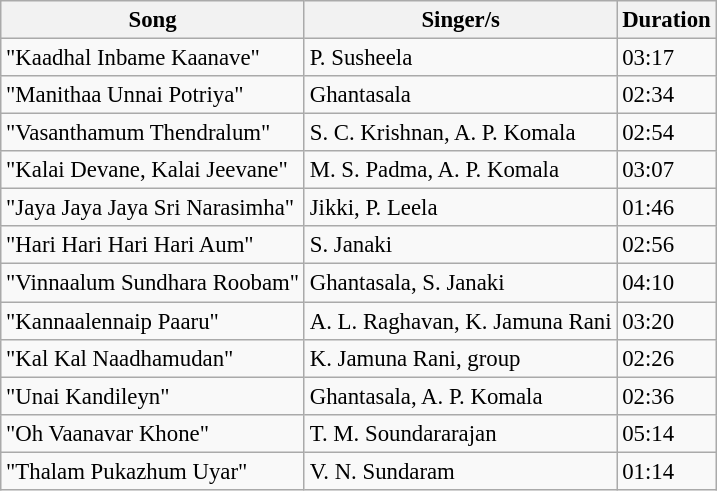<table class="wikitable" style="font-size:95%;">
<tr>
<th>Song</th>
<th>Singer/s</th>
<th>Duration</th>
</tr>
<tr>
<td>"Kaadhal Inbame Kaanave"</td>
<td>P. Susheela</td>
<td>03:17</td>
</tr>
<tr>
<td>"Manithaa Unnai Potriya"</td>
<td>Ghantasala</td>
<td>02:34</td>
</tr>
<tr>
<td>"Vasanthamum Thendralum"</td>
<td>S. C. Krishnan, A. P. Komala</td>
<td>02:54</td>
</tr>
<tr>
<td>"Kalai Devane, Kalai Jeevane"</td>
<td>M. S. Padma, A. P. Komala</td>
<td>03:07</td>
</tr>
<tr>
<td>"Jaya Jaya Jaya Sri Narasimha"</td>
<td>Jikki, P. Leela</td>
<td>01:46</td>
</tr>
<tr>
<td>"Hari Hari Hari Hari Aum"</td>
<td>S. Janaki</td>
<td>02:56</td>
</tr>
<tr>
<td>"Vinnaalum Sundhara Roobam"</td>
<td>Ghantasala, S. Janaki</td>
<td>04:10</td>
</tr>
<tr>
<td>"Kannaalennaip Paaru"</td>
<td>A. L. Raghavan, K. Jamuna Rani</td>
<td>03:20</td>
</tr>
<tr>
<td>"Kal Kal Naadhamudan"</td>
<td>K. Jamuna Rani, group</td>
<td>02:26</td>
</tr>
<tr>
<td>"Unai Kandileyn"</td>
<td>Ghantasala, A. P. Komala</td>
<td>02:36</td>
</tr>
<tr>
<td>"Oh Vaanavar Khone"</td>
<td>T. M. Soundararajan</td>
<td>05:14</td>
</tr>
<tr>
<td>"Thalam Pukazhum Uyar"</td>
<td>V. N. Sundaram</td>
<td>01:14</td>
</tr>
</table>
